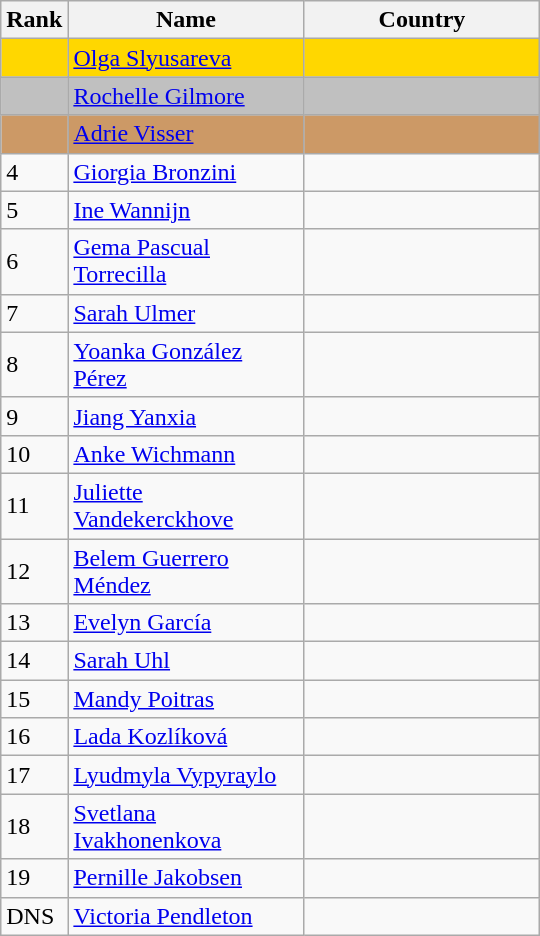<table class="wikitable">
<tr>
<th width=20>Rank</th>
<th width=150>Name</th>
<th width=150>Country</th>
</tr>
<tr bgcolor=gold>
<td></td>
<td><a href='#'>Olga Slyusareva</a></td>
<td></td>
</tr>
<tr bgcolor=silver>
<td></td>
<td><a href='#'>Rochelle Gilmore</a></td>
<td></td>
</tr>
<tr bgcolor=cc9966>
<td></td>
<td><a href='#'>Adrie Visser</a></td>
<td></td>
</tr>
<tr>
<td>4</td>
<td><a href='#'>Giorgia Bronzini</a></td>
<td></td>
</tr>
<tr>
<td>5</td>
<td><a href='#'>Ine Wannijn</a></td>
<td></td>
</tr>
<tr>
<td>6</td>
<td><a href='#'>Gema Pascual Torrecilla</a></td>
<td></td>
</tr>
<tr>
<td>7</td>
<td><a href='#'>Sarah Ulmer</a></td>
<td></td>
</tr>
<tr>
<td>8</td>
<td><a href='#'>Yoanka González Pérez</a></td>
<td></td>
</tr>
<tr>
<td>9</td>
<td><a href='#'>Jiang Yanxia</a></td>
<td></td>
</tr>
<tr>
<td>10</td>
<td><a href='#'>Anke Wichmann</a></td>
<td></td>
</tr>
<tr>
<td>11</td>
<td><a href='#'>Juliette Vandekerckhove</a></td>
<td></td>
</tr>
<tr>
<td>12</td>
<td><a href='#'>Belem Guerrero Méndez</a></td>
<td></td>
</tr>
<tr>
<td>13</td>
<td><a href='#'>Evelyn García</a></td>
<td></td>
</tr>
<tr>
<td>14</td>
<td><a href='#'>Sarah Uhl</a></td>
<td></td>
</tr>
<tr>
<td>15</td>
<td><a href='#'>Mandy Poitras</a></td>
<td></td>
</tr>
<tr>
<td>16</td>
<td><a href='#'>Lada Kozlíková</a></td>
<td></td>
</tr>
<tr>
<td>17</td>
<td><a href='#'>Lyudmyla Vypyraylo</a></td>
<td></td>
</tr>
<tr>
<td>18</td>
<td><a href='#'>Svetlana Ivakhonenkova</a></td>
<td></td>
</tr>
<tr>
<td>19</td>
<td><a href='#'>Pernille Jakobsen</a></td>
<td></td>
</tr>
<tr>
<td>DNS</td>
<td><a href='#'>Victoria Pendleton</a></td>
<td></td>
</tr>
</table>
